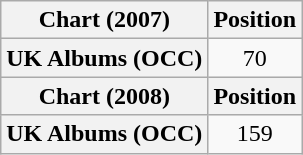<table class="wikitable plainrowheaders" style="text-align:center">
<tr>
<th scope="col">Chart (2007)</th>
<th scope="col">Position</th>
</tr>
<tr>
<th scope="row">UK Albums (OCC)</th>
<td>70</td>
</tr>
<tr>
<th scope="col">Chart (2008)</th>
<th scope="col">Position</th>
</tr>
<tr>
<th scope="row">UK Albums (OCC)</th>
<td>159</td>
</tr>
</table>
